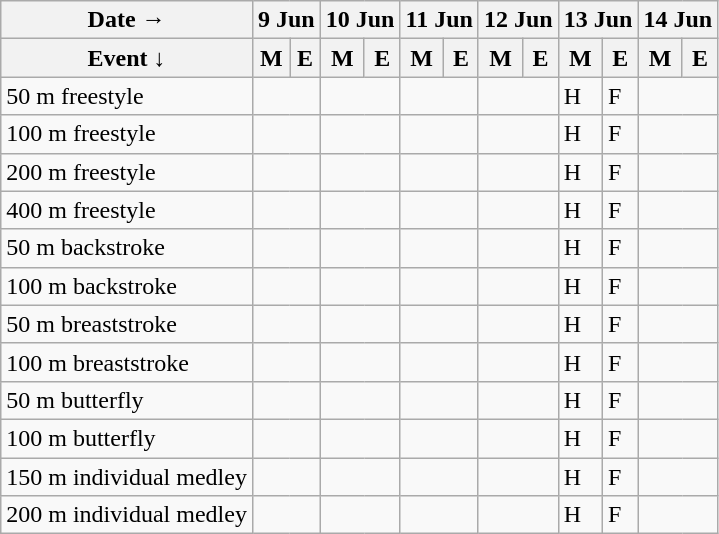<table class="wikitable swimming-schedule floatleft">
<tr>
<th>Date →</th>
<th colspan=2>9 Jun</th>
<th colspan=2>10 Jun</th>
<th colspan=2>11 Jun</th>
<th colspan=2>12 Jun</th>
<th colspan=2>13 Jun</th>
<th colspan=2>14 Jun</th>
</tr>
<tr>
<th>Event ↓</th>
<th>M</th>
<th>E</th>
<th>M</th>
<th>E</th>
<th>M</th>
<th>E</th>
<th>M</th>
<th>E</th>
<th>M</th>
<th>E</th>
<th>M</th>
<th>E</th>
</tr>
<tr>
<td class=event>50 m freestyle</td>
<td colspan=2></td>
<td colspan=2></td>
<td colspan=2></td>
<td colspan=2></td>
<td class=heats>H</td>
<td class=final>F</td>
<td colspan=2></td>
</tr>
<tr>
<td class=event>100 m freestyle</td>
<td colspan=2></td>
<td colspan=2></td>
<td colspan=2></td>
<td colspan=2></td>
<td class=heats>H</td>
<td class=final>F</td>
<td colspan=2></td>
</tr>
<tr>
<td class=event>200 m freestyle</td>
<td colspan=2></td>
<td colspan=2></td>
<td colspan=2></td>
<td colspan=2></td>
<td class=heats>H</td>
<td class=final>F</td>
<td colspan=2></td>
</tr>
<tr>
<td class=event>400 m freestyle</td>
<td colspan=2></td>
<td colspan=2></td>
<td colspan=2></td>
<td colspan=2></td>
<td class=heats>H</td>
<td class=final>F</td>
<td colspan=2></td>
</tr>
<tr>
<td class=event>50 m backstroke</td>
<td colspan=2></td>
<td colspan=2></td>
<td colspan=2></td>
<td colspan=2></td>
<td class=heats>H</td>
<td class=final>F</td>
<td colspan=2></td>
</tr>
<tr>
<td class=event>100 m backstroke</td>
<td colspan=2></td>
<td colspan=2></td>
<td colspan=2></td>
<td colspan=2></td>
<td class=heats>H</td>
<td class=final>F</td>
<td colspan=2></td>
</tr>
<tr>
<td class=event>50 m breaststroke</td>
<td colspan=2></td>
<td colspan=2></td>
<td colspan=2></td>
<td colspan=2></td>
<td class=heats>H</td>
<td class=final>F</td>
<td colspan=2></td>
</tr>
<tr>
<td class=event>100 m breaststroke</td>
<td colspan=2></td>
<td colspan=2></td>
<td colspan=2></td>
<td colspan=2></td>
<td class=heats>H</td>
<td class=final>F</td>
<td colspan=2></td>
</tr>
<tr>
<td class=event>50 m butterfly</td>
<td colspan=2></td>
<td colspan=2></td>
<td colspan=2></td>
<td colspan=2></td>
<td class=heats>H</td>
<td class=final>F</td>
<td colspan=2></td>
</tr>
<tr>
<td class=event>100 m butterfly</td>
<td colspan=2></td>
<td colspan=2></td>
<td colspan=2></td>
<td colspan=2></td>
<td class=heats>H</td>
<td class=final>F</td>
<td colspan=2></td>
</tr>
<tr>
<td class=event>150 m individual medley</td>
<td colspan=2></td>
<td colspan=2></td>
<td colspan=2></td>
<td colspan=2></td>
<td class=heats>H</td>
<td class=final>F</td>
<td colspan=2></td>
</tr>
<tr>
<td class=event>200 m individual medley</td>
<td colspan=2></td>
<td colspan=2></td>
<td colspan=2></td>
<td colspan=2></td>
<td class=heats>H</td>
<td class=final>F</td>
<td colspan=2></td>
</tr>
</table>
